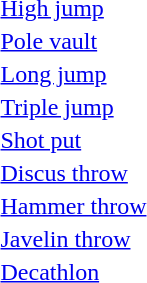<table>
<tr>
<td><a href='#'>High jump</a></td>
<td></td>
<td></td>
<td></td>
<td></td>
<td></td>
<td></td>
</tr>
<tr>
<td><a href='#'>Pole vault</a></td>
<td></td>
<td></td>
<td></td>
<td></td>
<td></td>
<td></td>
</tr>
<tr>
<td><a href='#'>Long jump</a></td>
<td></td>
<td></td>
<td></td>
<td></td>
<td></td>
<td></td>
</tr>
<tr>
<td><a href='#'>Triple jump</a></td>
<td></td>
<td></td>
<td></td>
<td></td>
<td></td>
<td></td>
</tr>
<tr>
<td><a href='#'>Shot put</a></td>
<td></td>
<td></td>
<td></td>
<td></td>
<td></td>
<td></td>
</tr>
<tr>
<td><a href='#'>Discus throw</a></td>
<td></td>
<td></td>
<td></td>
<td></td>
<td></td>
<td></td>
</tr>
<tr>
<td><a href='#'>Hammer throw</a></td>
<td></td>
<td></td>
<td></td>
<td></td>
<td></td>
<td></td>
</tr>
<tr>
<td><a href='#'>Javelin throw</a></td>
<td></td>
<td></td>
<td></td>
<td></td>
<td></td>
<td></td>
</tr>
<tr>
<td><a href='#'>Decathlon</a></td>
<td></td>
<td></td>
<td></td>
<td></td>
<td></td>
<td></td>
</tr>
</table>
